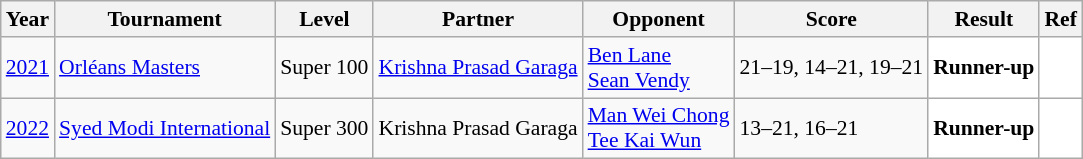<table class="sortable wikitable" style="font-size: 90%;">
<tr>
<th>Year</th>
<th>Tournament</th>
<th>Level</th>
<th>Partner</th>
<th>Opponent</th>
<th>Score</th>
<th>Result</th>
<th>Ref</th>
</tr>
<tr>
<td align="center"><a href='#'>2021</a></td>
<td align="left"><a href='#'>Orléans Masters</a></td>
<td align="left">Super 100</td>
<td align="left"> <a href='#'>Krishna Prasad Garaga</a></td>
<td align="left"> <a href='#'>Ben Lane</a><br> <a href='#'>Sean Vendy</a></td>
<td align="left">21–19, 14–21, 19–21</td>
<td style="text-align:left; background:white"> <strong>Runner-up</strong></td>
<td style="text-align:center; background:white"></td>
</tr>
<tr>
<td align="center"><a href='#'>2022</a></td>
<td align="left"><a href='#'>Syed Modi International</a></td>
<td align="left">Super 300</td>
<td align="left"> Krishna Prasad Garaga</td>
<td align="left"> <a href='#'>Man Wei Chong</a><br> <a href='#'>Tee Kai Wun</a></td>
<td align="left">13–21, 16–21</td>
<td style="text-align:left; background:white"> <strong>Runner-up</strong></td>
<td style="text-align:center; background:white"></td>
</tr>
</table>
